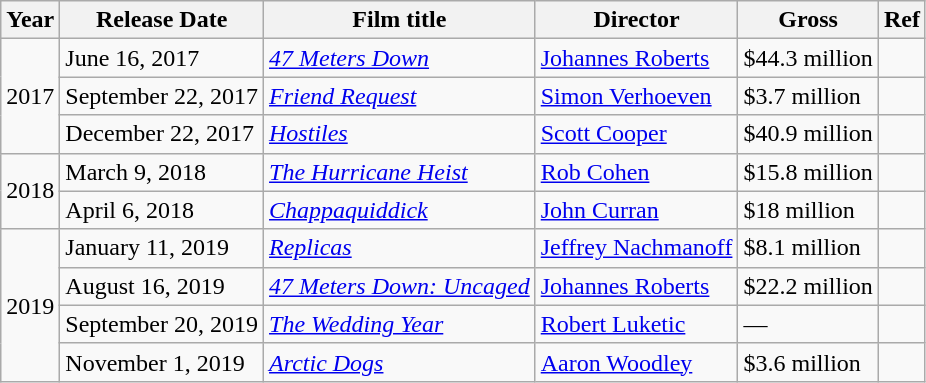<table class="wikitable">
<tr>
<th>Year</th>
<th>Release Date</th>
<th>Film title</th>
<th>Director</th>
<th>Gross</th>
<th>Ref</th>
</tr>
<tr>
<td rowspan="3">2017</td>
<td>June 16, 2017</td>
<td><em><a href='#'>47 Meters Down</a></em></td>
<td><a href='#'>Johannes Roberts</a></td>
<td>$44.3 million</td>
<td></td>
</tr>
<tr>
<td>September 22, 2017</td>
<td><em><a href='#'>Friend Request</a></em></td>
<td><a href='#'>Simon Verhoeven</a></td>
<td>$3.7 million</td>
<td></td>
</tr>
<tr>
<td>December 22, 2017</td>
<td><em><a href='#'>Hostiles</a></em></td>
<td><a href='#'>Scott Cooper</a></td>
<td>$40.9 million</td>
<td></td>
</tr>
<tr>
<td rowspan="2">2018</td>
<td>March 9, 2018</td>
<td><em><a href='#'>The Hurricane Heist</a></em></td>
<td><a href='#'>Rob Cohen</a></td>
<td>$15.8 million</td>
<td></td>
</tr>
<tr>
<td>April 6, 2018</td>
<td><em><a href='#'>Chappaquiddick</a></em></td>
<td><a href='#'>John Curran</a></td>
<td>$18 million</td>
<td></td>
</tr>
<tr>
<td rowspan="4">2019</td>
<td>January 11, 2019</td>
<td><em><a href='#'>Replicas</a></em></td>
<td><a href='#'>Jeffrey Nachmanoff</a></td>
<td>$8.1 million</td>
<td></td>
</tr>
<tr>
<td>August 16, 2019</td>
<td><em><a href='#'>47 Meters Down: Uncaged</a></em></td>
<td><a href='#'>Johannes Roberts</a></td>
<td>$22.2 million</td>
<td></td>
</tr>
<tr>
<td>September 20, 2019</td>
<td><em><a href='#'>The Wedding Year</a></em></td>
<td><a href='#'>Robert Luketic</a></td>
<td>—</td>
<td></td>
</tr>
<tr>
<td>November 1, 2019</td>
<td><em><a href='#'>Arctic Dogs</a></em></td>
<td><a href='#'>Aaron Woodley</a></td>
<td>$3.6 million</td>
<td></td>
</tr>
</table>
